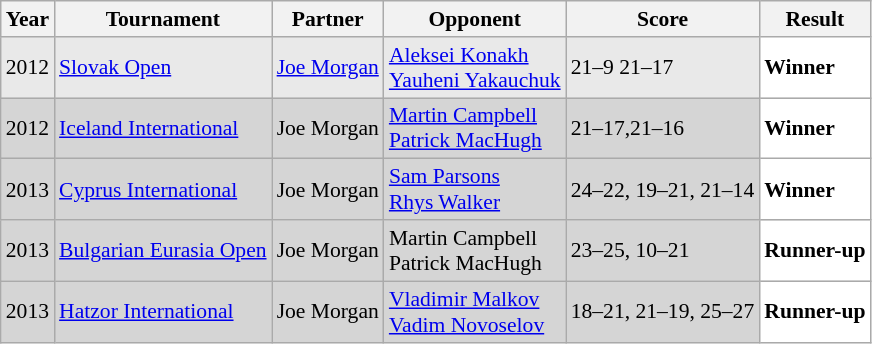<table class="sortable wikitable" style="font-size: 90%;">
<tr>
<th>Year</th>
<th>Tournament</th>
<th>Partner</th>
<th>Opponent</th>
<th>Score</th>
<th>Result</th>
</tr>
<tr style="background:#E9E9E9">
<td align="center">2012</td>
<td align="left"><a href='#'>Slovak Open</a></td>
<td align="left"> <a href='#'>Joe Morgan</a></td>
<td align="left"> <a href='#'>Aleksei Konakh</a> <br>  <a href='#'>Yauheni Yakauchuk</a></td>
<td align="left">21–9 21–17</td>
<td style="text-align:left; background:white"> <strong>Winner</strong></td>
</tr>
<tr style="background:#D5D5D5">
<td align="center">2012</td>
<td align="left"><a href='#'>Iceland International</a></td>
<td align="left"> Joe Morgan</td>
<td align="left"> <a href='#'>Martin Campbell</a> <br>  <a href='#'>Patrick MacHugh</a></td>
<td align="left">21–17,21–16</td>
<td style="text-align:left; background:white"> <strong>Winner</strong></td>
</tr>
<tr style="background:#D5D5D5">
<td align="center">2013</td>
<td align="left"><a href='#'>Cyprus International</a></td>
<td align="left"> Joe Morgan</td>
<td align="left"> <a href='#'>Sam Parsons</a> <br>  <a href='#'>Rhys Walker</a></td>
<td align="left">24–22, 19–21, 21–14</td>
<td style="text-align:left; background:white"> <strong>Winner</strong></td>
</tr>
<tr style="background:#D5D5D5">
<td align="center">2013</td>
<td align="left"><a href='#'>Bulgarian Eurasia Open</a></td>
<td align="left"> Joe Morgan</td>
<td align="left"> Martin Campbell <br>  Patrick MacHugh</td>
<td align="left">23–25, 10–21</td>
<td style="text-align:left; background:white"> <strong>Runner-up</strong></td>
</tr>
<tr style="background:#D5D5D5">
<td align="center">2013</td>
<td align="left"><a href='#'>Hatzor International</a></td>
<td align="left"> Joe Morgan</td>
<td align="left"> <a href='#'>Vladimir Malkov</a> <br>  <a href='#'>Vadim Novoselov</a></td>
<td align="left">18–21, 21–19, 25–27</td>
<td style="text-align:left; background:white"> <strong>Runner-up</strong></td>
</tr>
</table>
